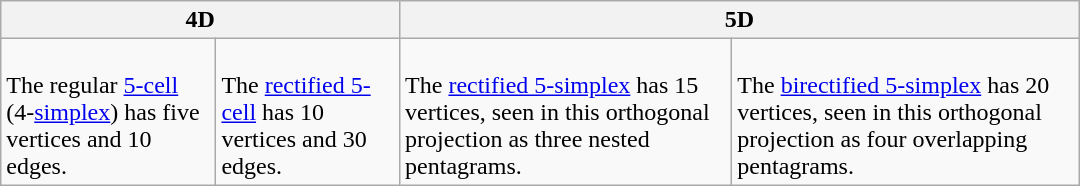<table class=wikitable width=720>
<tr>
<th colspan=2>4D</th>
<th colspan=2>5D</th>
</tr>
<tr>
<td><br>The regular <a href='#'>5-cell</a> (4-<a href='#'>simplex</a>) has five vertices and 10 edges.</td>
<td><br>The <a href='#'>rectified 5-cell</a> has 10 vertices and 30 edges.</td>
<td><br>The <a href='#'>rectified 5-simplex</a> has 15 vertices, seen in this orthogonal projection as three nested pentagrams.</td>
<td><br>The <a href='#'>birectified 5-simplex</a> has 20 vertices, seen in this orthogonal projection as four overlapping pentagrams.</td>
</tr>
</table>
